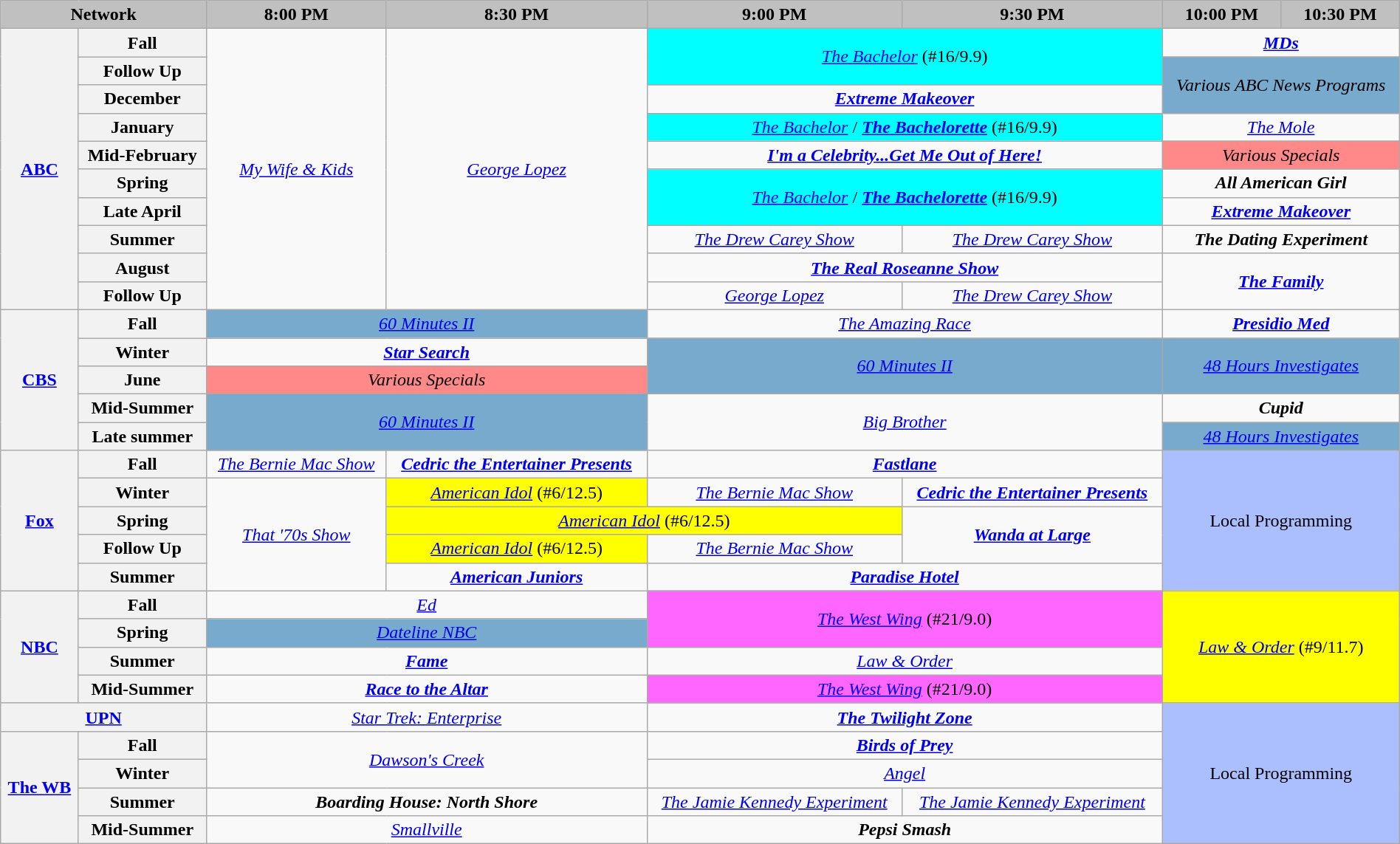<table class="wikitable" style="width:100%;margin-right:0;text-align:center">
<tr>
<th colspan="2" style="background-color:#C0C0C0;text-align:center">Network</th>
<th style="background-color:#C0C0C0;text-align:center">8:00 PM</th>
<th style="background-color:#C0C0C0;text-align:center">8:30 PM</th>
<th style="background-color:#C0C0C0;text-align:center">9:00 PM</th>
<th style="background-color:#C0C0C0;text-align:center">9:30 PM</th>
<th style="background-color:#C0C0C0;text-align:center">10:00 PM</th>
<th style="background-color:#C0C0C0;text-align:center">10:30 PM</th>
</tr>
<tr>
<th rowspan="10"><a href='#'>ABC</a></th>
<th>Fall</th>
<td rowspan="10"><em><a href='#'>My Wife & Kids</a></em></td>
<td rowspan="10"><em><a href='#'>George Lopez</a></em></td>
<td bgcolor="#00FFFF" colspan="2" rowspan="2"><em><a href='#'>The Bachelor</a></em> (#16/9.9)</td>
<td colspan="2"><strong><em><a href='#'>MDs</a></em></strong></td>
</tr>
<tr>
<th>Follow Up</th>
<td bgcolor="#77AACC" colspan="2" rowspan="2"><em>Various ABC News Programs</em></td>
</tr>
<tr>
<th>December</th>
<td colspan="2"><strong><em><a href='#'>Extreme Makeover</a></em></strong></td>
</tr>
<tr>
<th>January</th>
<td bgcolor="#00FFFF" colspan="2"><em><a href='#'>The Bachelor</a></em> / <strong><em><a href='#'>The Bachelorette</a></em></strong> (#16/9.9)</td>
<td colspan="2"><em><a href='#'>The Mole</a></em></td>
</tr>
<tr>
<th>Mid-February</th>
<td colspan="2"><strong><em><a href='#'>I'm a Celebrity...Get Me Out of Here!</a></em></strong></td>
<td bgcolor="#FF8888" colspan="2"><em>Various Specials</em></td>
</tr>
<tr>
<th>Spring</th>
<td bgcolor="#00FFFF" colspan="2" rowspan="2"><em><a href='#'>The Bachelor</a></em> / <strong><em><a href='#'>The Bachelorette</a></em></strong> (#16/9.9)</td>
<td colspan="2"><strong><em>All American Girl</em></strong></td>
</tr>
<tr>
<th>Late April</th>
<td colspan="2"><strong><em><a href='#'>Extreme Makeover</a></em></strong></td>
</tr>
<tr>
<th>Summer</th>
<td><em><a href='#'>The Drew Carey Show</a></em></td>
<td><em><a href='#'>The Drew Carey Show</a></em></td>
<td colspan="2"><strong><em>The Dating Experiment</em></strong></td>
</tr>
<tr>
<th>August</th>
<td colspan="2"><strong><em><a href='#'>The Real Roseanne Show</a></em></strong></td>
<td colspan="2" rowspan="2"><strong><em><a href='#'>The Family</a></em></strong></td>
</tr>
<tr>
<th>Follow Up</th>
<td><em><a href='#'>George Lopez</a></em></td>
<td><em><a href='#'>The Drew Carey Show</a></em></td>
</tr>
<tr>
<th rowspan="5"><a href='#'>CBS</a></th>
<th>Fall</th>
<td bgcolor="#77AACC" colspan="2"><em><a href='#'>60 Minutes II</a></em></td>
<td colspan="2"><em><a href='#'>The Amazing Race</a></em></td>
<td colspan="2"><strong><em><a href='#'>Presidio Med</a></em></strong></td>
</tr>
<tr>
<th>Winter</th>
<td colspan="2"><strong><em><a href='#'>Star Search</a></em></strong></td>
<td bgcolor="#77AACC" colspan="2" rowspan="2"><em><a href='#'>60 Minutes II</a></em></td>
<td bgcolor="#77AACC" colspan="2" rowspan="2"><em><a href='#'>48 Hours Investigates</a></em></td>
</tr>
<tr>
<th>June</th>
<td bgcolor="#FF8888" colspan="2"><em>Various Specials</em></td>
</tr>
<tr>
<th>Mid-Summer</th>
<td bgcolor="#77AACC" colspan="2" rowspan="2"><em><a href='#'>60 Minutes II</a></em></td>
<td colspan="2" rowspan="2"><em><a href='#'>Big Brother</a></em></td>
<td colspan="2"><strong><em>Cupid</em></strong></td>
</tr>
<tr>
<th>Late summer</th>
<td bgcolor="#77AACC" colspan="2"><em><a href='#'>48 Hours Investigates</a></em></td>
</tr>
<tr>
<th rowspan="5"><a href='#'>Fox</a></th>
<th>Fall</th>
<td><em><a href='#'>The Bernie Mac Show</a></em></td>
<td><strong><em><a href='#'>Cedric the Entertainer Presents</a></em></strong></td>
<td colspan="2"><strong><em><a href='#'>Fastlane</a></em></strong></td>
<td bgcolor="#abbfff" colspan="2" rowspan="5">Local Programming</td>
</tr>
<tr>
<th>Winter</th>
<td rowspan="4"><em><a href='#'>That '70s Show</a></em></td>
<td bgcolor="#FFFF00"><em><a href='#'>American Idol</a></em> (#6/12.5)</td>
<td><em><a href='#'>The Bernie Mac Show</a></em></td>
<td><strong><em><a href='#'>Cedric the Entertainer Presents</a></em></strong></td>
</tr>
<tr>
<th>Spring</th>
<td colspan="2" bgcolor="#FFFF00"><em><a href='#'>American Idol</a></em> (#6/12.5)</td>
<td rowspan="2"><strong><em><a href='#'>Wanda at Large</a></em></strong></td>
</tr>
<tr>
<th>Follow Up</th>
<td bgcolor="#FFFF00"><em><a href='#'>American Idol</a></em> (#6/12.5)</td>
<td><em><a href='#'>The Bernie Mac Show</a></em></td>
</tr>
<tr>
<th>Summer</th>
<td><strong><em><a href='#'>American Juniors</a></em></strong></td>
<td colspan="2"><strong><em><a href='#'>Paradise Hotel</a></em></strong></td>
</tr>
<tr>
<th rowspan="4"><a href='#'>NBC</a></th>
<th>Fall</th>
<td colspan="2"><em><a href='#'>Ed</a></em></td>
<td bgcolor="#FF66FF" rowspan="2" colspan="2"><em><a href='#'>The West Wing</a></em> (#21/9.0)</td>
<td bgcolor="#FFFF00" rowspan="4" colspan="2"><em><a href='#'>Law & Order</a></em> (#9/11.7)</td>
</tr>
<tr>
<th>Spring</th>
<td bgcolor="#77AACC" colspan="2"><em><a href='#'>Dateline NBC</a></em></td>
</tr>
<tr>
<th>Summer</th>
<td colspan="2"><strong><em><a href='#'>Fame</a></em></strong></td>
<td colspan="2"><em><a href='#'>Law & Order</a></em></td>
</tr>
<tr>
<th>Mid-Summer</th>
<td colspan="2"><strong><em><a href='#'>Race to the Altar</a></em></strong></td>
<td bgcolor="#FF66FF" colspan="2"><em><a href='#'>The West Wing</a></em> (#21/9.0)</td>
</tr>
<tr>
<th colspan="2"><a href='#'>UPN</a></th>
<td colspan="2"><em><a href='#'>Star Trek: Enterprise</a></em></td>
<td colspan="2"><strong><em><a href='#'>The Twilight Zone</a></em></strong></td>
<td bgcolor="#abbfff" rowspan="5" colspan="2">Local Programming</td>
</tr>
<tr>
<th rowspan="4"><a href='#'>The WB</a></th>
<th>Fall</th>
<td colspan="2" rowspan="2"><em><a href='#'>Dawson's Creek</a></em></td>
<td colspan="2"><strong><em><a href='#'>Birds of Prey</a></em></strong></td>
</tr>
<tr>
<th>Winter</th>
<td colspan="2"><em><a href='#'>Angel</a></em></td>
</tr>
<tr>
<th>Summer</th>
<td colspan="2"><strong><em>Boarding House: North Shore</em></strong></td>
<td><em><a href='#'>The Jamie Kennedy Experiment</a></em></td>
<td><em><a href='#'>The Jamie Kennedy Experiment</a></em></td>
</tr>
<tr>
<th>Mid-Summer</th>
<td colspan="2"><em><a href='#'>Smallville</a></em></td>
<td colspan="2"><strong><em>Pepsi Smash</em></strong></td>
</tr>
</table>
